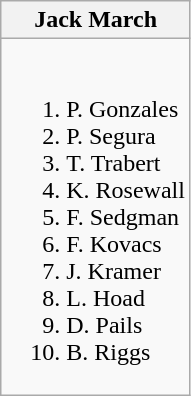<table class="wikitable">
<tr>
<th>Jack March<strong></strong></th>
</tr>
<tr style="vertical-align: top;">
<td style="white-space: nowrap;"><br><ol><li> P. Gonzales</li><li> P. Segura</li><li> T. Trabert</li><li> K. Rosewall</li><li> F. Sedgman</li><li> F. Kovacs</li><li> J. Kramer</li><li> L. Hoad</li><li> D. Pails</li><li> B. Riggs</li></ol></td>
</tr>
</table>
